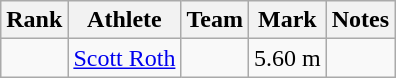<table class="wikitable sortable">
<tr>
<th>Rank</th>
<th>Athlete</th>
<th>Team</th>
<th>Mark</th>
<th>Notes</th>
</tr>
<tr>
<td align=center></td>
<td><a href='#'>Scott Roth</a></td>
<td></td>
<td>5.60 m</td>
<td></td>
</tr>
</table>
